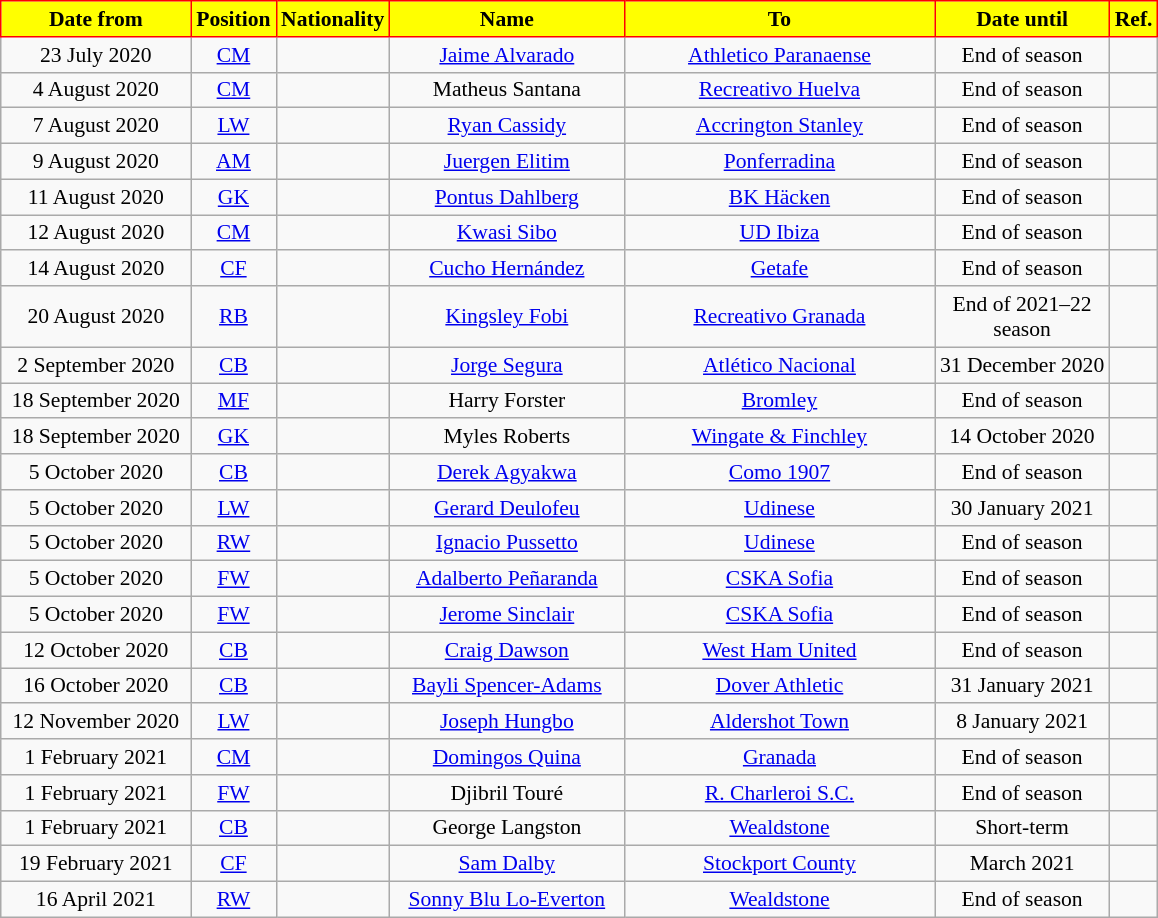<table class="wikitable"  style="text-align:center; font-size:90%; ">
<tr>
<th style="background:#FFFF00; color:black; border:1px solid red; width:120px;">Date from</th>
<th style="background:#FFFF00; color:black; border:1px solid red; width:50px;">Position</th>
<th style="background:#FFFF00; color:black; border:1px solid red; width:50px;">Nationality</th>
<th style="background:#FFFF00; color:black; border:1px solid red; width:150px;">Name</th>
<th style="background:#FFFF00; color:black; border:1px solid red; width:200px;">To</th>
<th style="background:#FFFF00; color:black; border:1px solid red; width:110px;">Date until</th>
<th style="background:#FFFF00; color:black; border:1px solid red; width:25px;">Ref.</th>
</tr>
<tr>
<td>23 July 2020</td>
<td><a href='#'>CM</a></td>
<td></td>
<td><a href='#'>Jaime Alvarado</a></td>
<td> <a href='#'>Athletico Paranaense</a></td>
<td>End of season</td>
<td></td>
</tr>
<tr>
<td>4 August 2020</td>
<td><a href='#'>CM</a></td>
<td></td>
<td>Matheus Santana</td>
<td> <a href='#'>Recreativo Huelva</a></td>
<td>End of season</td>
<td></td>
</tr>
<tr>
<td>7 August 2020</td>
<td><a href='#'>LW</a></td>
<td></td>
<td><a href='#'>Ryan Cassidy</a></td>
<td> <a href='#'>Accrington Stanley</a></td>
<td>End of season</td>
<td></td>
</tr>
<tr>
<td>9 August 2020</td>
<td><a href='#'>AM</a></td>
<td></td>
<td><a href='#'>Juergen Elitim</a></td>
<td> <a href='#'>Ponferradina</a></td>
<td>End of season</td>
<td></td>
</tr>
<tr>
<td>11 August 2020</td>
<td><a href='#'>GK</a></td>
<td></td>
<td><a href='#'>Pontus Dahlberg</a></td>
<td> <a href='#'>BK Häcken</a></td>
<td>End of season</td>
<td></td>
</tr>
<tr>
<td>12 August 2020</td>
<td><a href='#'>CM</a></td>
<td></td>
<td><a href='#'>Kwasi Sibo</a></td>
<td> <a href='#'>UD Ibiza</a></td>
<td>End of season</td>
<td></td>
</tr>
<tr>
<td>14 August 2020</td>
<td><a href='#'>CF</a></td>
<td></td>
<td><a href='#'>Cucho Hernández</a></td>
<td> <a href='#'>Getafe</a></td>
<td>End of season</td>
<td></td>
</tr>
<tr>
<td>20 August 2020</td>
<td><a href='#'>RB</a></td>
<td></td>
<td><a href='#'>Kingsley Fobi</a></td>
<td> <a href='#'>Recreativo Granada</a></td>
<td>End of 2021–22 season</td>
<td></td>
</tr>
<tr>
<td>2 September 2020</td>
<td><a href='#'>CB</a></td>
<td></td>
<td><a href='#'>Jorge Segura</a></td>
<td> <a href='#'>Atlético Nacional</a></td>
<td>31 December 2020</td>
<td></td>
</tr>
<tr>
<td>18 September 2020</td>
<td><a href='#'>MF</a></td>
<td></td>
<td>Harry Forster</td>
<td> <a href='#'>Bromley</a></td>
<td>End of season</td>
<td></td>
</tr>
<tr>
<td>18 September 2020</td>
<td><a href='#'>GK</a></td>
<td></td>
<td>Myles Roberts</td>
<td> <a href='#'>Wingate & Finchley</a></td>
<td>14 October 2020</td>
<td></td>
</tr>
<tr>
<td>5 October 2020</td>
<td><a href='#'>CB</a></td>
<td></td>
<td><a href='#'>Derek Agyakwa</a></td>
<td> <a href='#'>Como 1907</a></td>
<td>End of season</td>
<td></td>
</tr>
<tr>
<td>5 October 2020</td>
<td><a href='#'>LW</a></td>
<td></td>
<td><a href='#'>Gerard Deulofeu</a></td>
<td> <a href='#'>Udinese</a></td>
<td>30 January 2021</td>
<td></td>
</tr>
<tr>
<td>5 October 2020</td>
<td><a href='#'>RW</a></td>
<td></td>
<td><a href='#'>Ignacio Pussetto</a></td>
<td> <a href='#'>Udinese</a></td>
<td>End of season</td>
<td></td>
</tr>
<tr>
<td>5 October 2020</td>
<td><a href='#'>FW</a></td>
<td></td>
<td><a href='#'>Adalberto Peñaranda</a></td>
<td> <a href='#'>CSKA Sofia</a></td>
<td>End of season</td>
<td></td>
</tr>
<tr>
<td>5 October 2020</td>
<td><a href='#'>FW</a></td>
<td></td>
<td><a href='#'>Jerome Sinclair</a></td>
<td> <a href='#'>CSKA Sofia</a></td>
<td>End of season</td>
<td></td>
</tr>
<tr>
<td>12 October 2020</td>
<td><a href='#'>CB</a></td>
<td></td>
<td><a href='#'>Craig Dawson</a></td>
<td> <a href='#'>West Ham United</a></td>
<td>End of season</td>
<td></td>
</tr>
<tr>
<td>16 October 2020</td>
<td><a href='#'>CB</a></td>
<td></td>
<td><a href='#'>Bayli Spencer-Adams</a></td>
<td> <a href='#'>Dover Athletic</a></td>
<td>31 January 2021</td>
<td></td>
</tr>
<tr>
<td>12 November 2020</td>
<td><a href='#'>LW</a></td>
<td></td>
<td><a href='#'>Joseph Hungbo</a></td>
<td> <a href='#'>Aldershot Town</a></td>
<td>8 January 2021</td>
<td></td>
</tr>
<tr>
<td>1 February 2021</td>
<td><a href='#'>CM</a></td>
<td></td>
<td><a href='#'>Domingos Quina</a></td>
<td> <a href='#'>Granada</a></td>
<td>End of season</td>
<td></td>
</tr>
<tr>
<td>1 February 2021</td>
<td><a href='#'>FW</a></td>
<td></td>
<td>Djibril Touré</td>
<td> <a href='#'>R. Charleroi S.C.</a></td>
<td>End of season</td>
<td></td>
</tr>
<tr>
<td>1 February 2021</td>
<td><a href='#'>CB</a></td>
<td></td>
<td>George Langston</td>
<td> <a href='#'>Wealdstone</a></td>
<td>Short-term</td>
<td></td>
</tr>
<tr>
<td>19 February 2021</td>
<td><a href='#'>CF</a></td>
<td></td>
<td><a href='#'>Sam Dalby</a></td>
<td> <a href='#'>Stockport County</a></td>
<td>March 2021</td>
<td></td>
</tr>
<tr>
<td>16 April 2021</td>
<td><a href='#'>RW</a></td>
<td></td>
<td><a href='#'>Sonny Blu Lo-Everton</a></td>
<td> <a href='#'>Wealdstone</a></td>
<td>End of season</td>
<td></td>
</tr>
</table>
